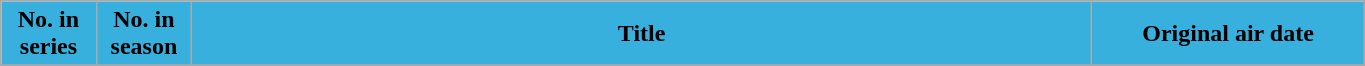<table class="wikitable plainrowheaders" style="width:72%;">
<tr>
<th scope="col" style="background-color: #38B0DE; color: #000000;" width=7%>No. in<br>series</th>
<th scope="col" style="background-color: #38B0DE; color: #000000;" width=7%>No. in<br>season</th>
<th scope="col" style="background-color: #38B0DE; color: #000000;">Title</th>
<th scope="col" style="background-color: #38B0DE; color: #000000;" width=20%>Original air date</th>
</tr>
<tr>
</tr>
</table>
